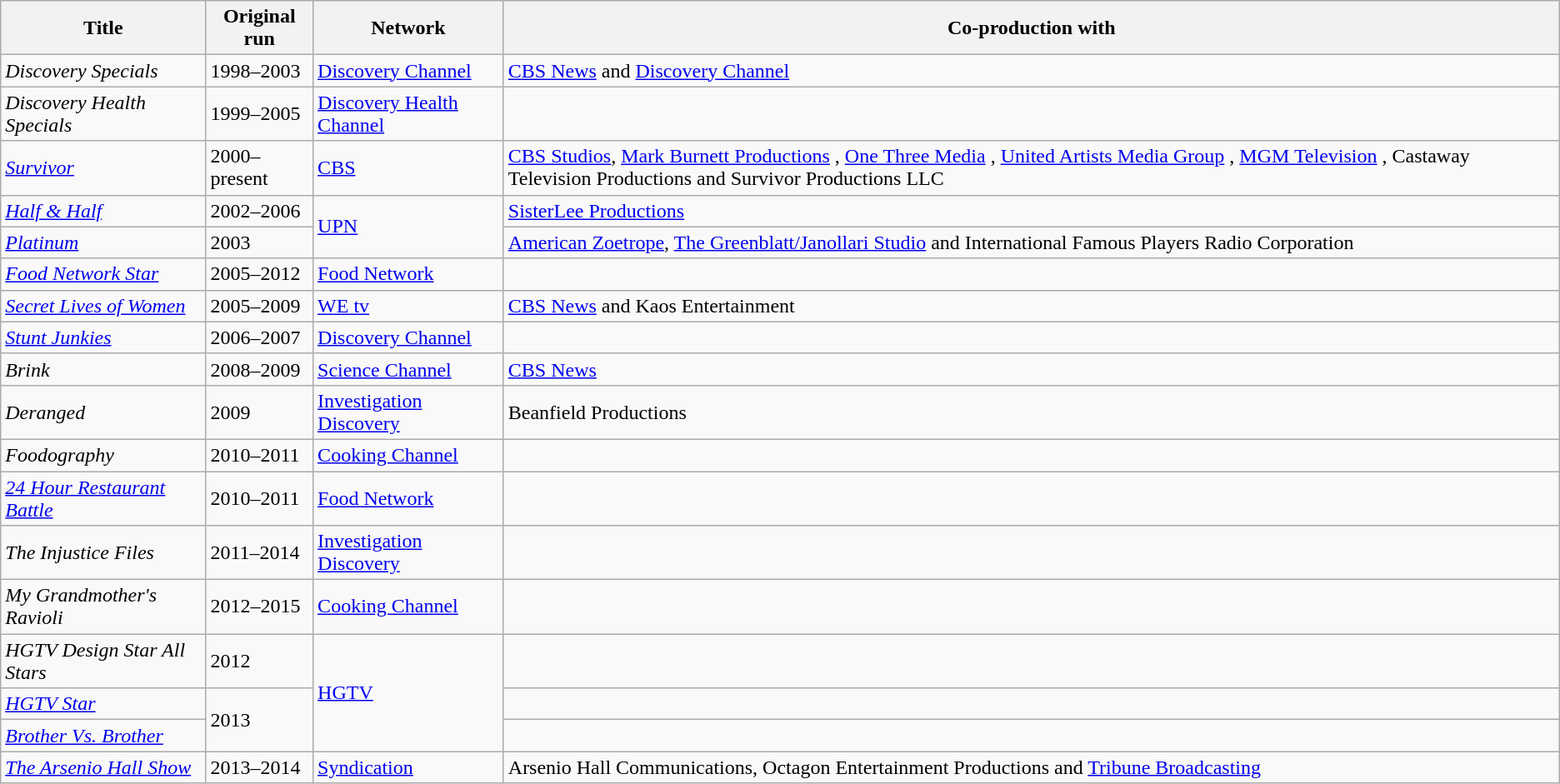<table class="wikitable sortable">
<tr>
<th>Title</th>
<th>Original run</th>
<th>Network</th>
<th>Co-production with</th>
</tr>
<tr>
<td><em>Discovery Specials</em></td>
<td>1998–2003</td>
<td><a href='#'>Discovery Channel</a></td>
<td><a href='#'>CBS News</a> and <a href='#'>Discovery Channel</a></td>
</tr>
<tr>
<td><em>Discovery Health Specials</em></td>
<td>1999–2005</td>
<td><a href='#'>Discovery Health Channel</a></td>
<td></td>
</tr>
<tr>
<td><em><a href='#'>Survivor</a></em></td>
<td>2000–present</td>
<td><a href='#'>CBS</a></td>
<td><a href='#'>CBS Studios</a>, <a href='#'>Mark Burnett Productions</a> , <a href='#'>One Three Media</a> , <a href='#'>United Artists Media Group</a> , <a href='#'>MGM Television</a> , Castaway Television Productions and Survivor Productions LLC</td>
</tr>
<tr>
<td><em><a href='#'>Half & Half</a></em></td>
<td>2002–2006</td>
<td rowspan="2"><a href='#'>UPN</a></td>
<td><a href='#'>SisterLee Productions</a></td>
</tr>
<tr>
<td><em><a href='#'>Platinum</a></em></td>
<td>2003</td>
<td><a href='#'>American Zoetrope</a>, <a href='#'>The Greenblatt/Janollari Studio</a> and International Famous Players Radio Corporation</td>
</tr>
<tr>
<td><em><a href='#'>Food Network Star</a></em></td>
<td>2005–2012</td>
<td><a href='#'>Food Network</a></td>
<td></td>
</tr>
<tr>
<td><em><a href='#'>Secret Lives of Women</a></em></td>
<td>2005–2009</td>
<td><a href='#'>WE tv</a></td>
<td><a href='#'>CBS News</a> and Kaos Entertainment</td>
</tr>
<tr>
<td><em><a href='#'>Stunt Junkies</a></em></td>
<td>2006–2007</td>
<td><a href='#'>Discovery Channel</a></td>
<td></td>
</tr>
<tr>
<td><em>Brink</em></td>
<td>2008–2009</td>
<td><a href='#'>Science Channel</a></td>
<td><a href='#'>CBS News</a></td>
</tr>
<tr>
<td><em>Deranged</em></td>
<td>2009</td>
<td><a href='#'>Investigation Discovery</a></td>
<td>Beanfield Productions</td>
</tr>
<tr>
<td><em>Foodography</em></td>
<td>2010–2011</td>
<td><a href='#'>Cooking Channel</a></td>
<td></td>
</tr>
<tr>
<td><em><a href='#'>24 Hour Restaurant Battle</a></em></td>
<td>2010–2011</td>
<td><a href='#'>Food Network</a></td>
<td></td>
</tr>
<tr>
<td><em>The Injustice Files</em></td>
<td>2011–2014</td>
<td><a href='#'>Investigation Discovery</a></td>
<td></td>
</tr>
<tr>
<td><em>My Grandmother's Ravioli</em></td>
<td>2012–2015</td>
<td><a href='#'>Cooking Channel</a></td>
<td></td>
</tr>
<tr>
<td><em>HGTV Design Star All Stars</em></td>
<td>2012</td>
<td rowspan="3"><a href='#'>HGTV</a></td>
<td></td>
</tr>
<tr>
<td><em><a href='#'>HGTV Star</a></em></td>
<td rowspan="2">2013</td>
<td></td>
</tr>
<tr>
<td><em><a href='#'>Brother Vs. Brother</a></em></td>
<td></td>
</tr>
<tr>
<td><em><a href='#'>The Arsenio Hall Show</a></em></td>
<td>2013–2014</td>
<td><a href='#'>Syndication</a></td>
<td>Arsenio Hall Communications, Octagon Entertainment Productions and <a href='#'>Tribune Broadcasting</a></td>
</tr>
</table>
